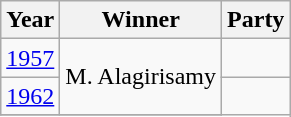<table class="wikitable sortable">
<tr>
<th>Year</th>
<th>Winner</th>
<th colspan="2">Party</th>
</tr>
<tr>
<td><a href='#'>1957</a></td>
<td rowspan=2>M. Alagirisamy</td>
<td></td>
</tr>
<tr>
<td><a href='#'>1962</a></td>
</tr>
<tr>
</tr>
</table>
